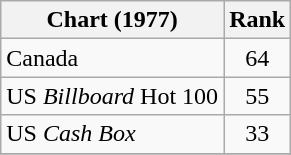<table class="wikitable sortable">
<tr>
<th>Chart (1977)</th>
<th style="text-align:center;">Rank</th>
</tr>
<tr>
<td>Canada </td>
<td style="text-align:center;">64</td>
</tr>
<tr>
<td>US <em>Billboard</em> Hot 100</td>
<td style="text-align:center;">55</td>
</tr>
<tr>
<td>US <em>Cash Box</em> </td>
<td style="text-align:center;">33</td>
</tr>
<tr>
</tr>
</table>
